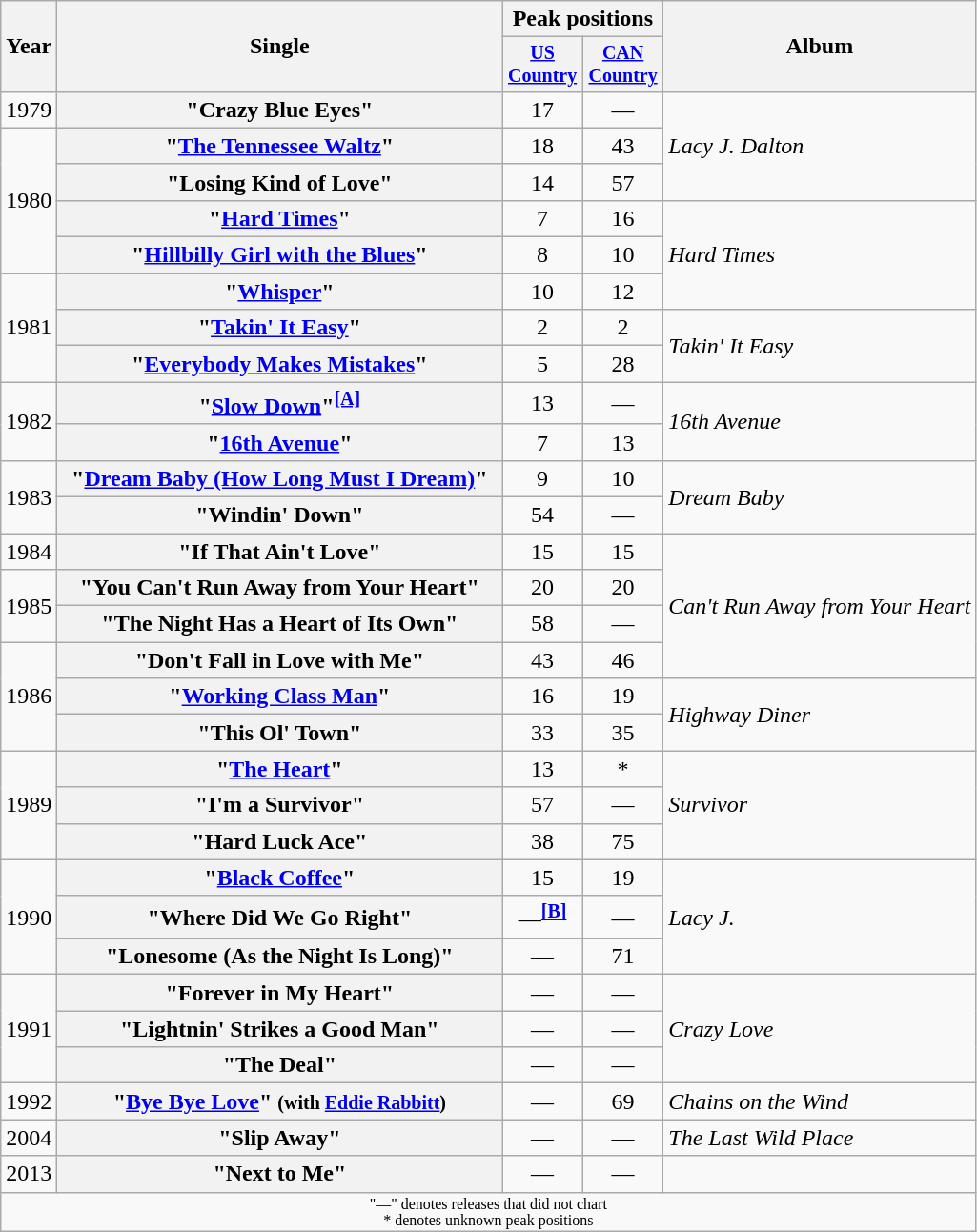<table class="wikitable plainrowheaders" style="text-align:center;">
<tr>
<th rowspan="2">Year</th>
<th rowspan="2" style="width:19em;">Single</th>
<th colspan="2">Peak positions</th>
<th rowspan="2">Album</th>
</tr>
<tr style="font-size:smaller;">
<th width="50"><a href='#'>US Country</a></th>
<th width="50"><a href='#'>CAN Country</a></th>
</tr>
<tr>
<td>1979</td>
<th scope="row">"Crazy Blue Eyes"</th>
<td>17</td>
<td>—</td>
<td align="left" rowspan="3"><em>Lacy J. Dalton</em></td>
</tr>
<tr>
<td rowspan="4">1980</td>
<th scope="row">"<a href='#'>The Tennessee Waltz</a>"</th>
<td>18</td>
<td>43</td>
</tr>
<tr>
<th scope="row">"Losing Kind of Love"</th>
<td>14</td>
<td>57</td>
</tr>
<tr>
<th scope="row">"<a href='#'>Hard Times</a>"</th>
<td>7</td>
<td>16</td>
<td align="left" rowspan="3"><em>Hard Times</em></td>
</tr>
<tr>
<th scope="row">"<a href='#'>Hillbilly Girl with the Blues</a>"</th>
<td>8</td>
<td>10</td>
</tr>
<tr>
<td rowspan="3">1981</td>
<th scope="row">"<a href='#'>Whisper</a>"</th>
<td>10</td>
<td>12</td>
</tr>
<tr>
<th scope="row">"<a href='#'>Takin' It Easy</a>"</th>
<td>2</td>
<td>2</td>
<td align="left" rowspan="2"><em>Takin' It Easy</em></td>
</tr>
<tr>
<th scope="row">"<a href='#'>Everybody Makes Mistakes</a>"</th>
<td>5</td>
<td>28</td>
</tr>
<tr>
<td rowspan="2">1982</td>
<th scope="row">"<a href='#'>Slow Down</a>"<sup><span></span><a href='#'><strong>[A]</strong></a></sup></th>
<td>13</td>
<td>—</td>
<td align="left" rowspan="2"><em>16th Avenue</em></td>
</tr>
<tr>
<th scope="row">"<a href='#'>16th Avenue</a>"</th>
<td>7</td>
<td>13</td>
</tr>
<tr>
<td rowspan="2">1983</td>
<th scope="row">"<a href='#'>Dream Baby (How Long Must I Dream)</a>"</th>
<td>9</td>
<td>10</td>
<td align="left" rowspan="2"><em>Dream Baby</em></td>
</tr>
<tr>
<th scope="row">"Windin' Down"</th>
<td>54</td>
<td>—</td>
</tr>
<tr>
<td>1984</td>
<th scope="row">"If That Ain't Love"</th>
<td>15</td>
<td>15</td>
<td align="left" rowspan="4"><em>Can't Run Away from Your Heart</em></td>
</tr>
<tr>
<td rowspan="2">1985</td>
<th scope="row">"You Can't Run Away from Your Heart"</th>
<td>20</td>
<td>20</td>
</tr>
<tr>
<th scope="row">"The Night Has a Heart of Its Own"</th>
<td>58</td>
<td>—</td>
</tr>
<tr>
<td rowspan="3">1986</td>
<th scope="row">"Don't Fall in Love with Me"</th>
<td>43</td>
<td>46</td>
</tr>
<tr>
<th scope="row">"<a href='#'>Working Class Man</a>"</th>
<td>16</td>
<td>19</td>
<td align="left" rowspan="2"><em>Highway Diner</em></td>
</tr>
<tr>
<th scope="row">"This Ol' Town"</th>
<td>33</td>
<td>35</td>
</tr>
<tr>
<td rowspan="3">1989</td>
<th scope="row">"<a href='#'>The Heart</a>"</th>
<td>13</td>
<td>*</td>
<td align="left" rowspan="3"><em>Survivor</em></td>
</tr>
<tr>
<th scope="row">"I'm a Survivor"</th>
<td>57</td>
<td>—</td>
</tr>
<tr>
<th scope="row">"Hard Luck Ace"</th>
<td>38</td>
<td>75</td>
</tr>
<tr>
<td rowspan="3">1990</td>
<th scope="row">"<a href='#'>Black Coffee</a>"</th>
<td>15</td>
<td>19</td>
<td align="left" rowspan="3"><em>Lacy J.</em></td>
</tr>
<tr>
<th scope="row">"Where Did We Go Right"</th>
<td>—<sup><span></span><a href='#'><strong>[B]</strong></a></sup></td>
<td>—</td>
</tr>
<tr>
<th scope="row">"Lonesome (As the Night Is Long)"</th>
<td>—</td>
<td>71</td>
</tr>
<tr>
<td rowspan="3">1991</td>
<th scope="row">"Forever in My Heart"</th>
<td>—</td>
<td>—</td>
<td align="left" rowspan="3"><em>Crazy Love</em></td>
</tr>
<tr>
<th scope="row">"Lightnin' Strikes a Good Man"</th>
<td>—</td>
<td>—</td>
</tr>
<tr>
<th scope="row">"The Deal"</th>
<td>—</td>
<td>—</td>
</tr>
<tr>
<td>1992</td>
<th scope="row">"<a href='#'>Bye Bye Love</a>" <small>(with <a href='#'>Eddie Rabbitt</a>)</small></th>
<td>—</td>
<td>69</td>
<td align="left"><em>Chains on the Wind</em></td>
</tr>
<tr>
<td>2004</td>
<th scope="row">"Slip Away"</th>
<td>—</td>
<td>—</td>
<td align="left"><em>The Last Wild Place</em></td>
</tr>
<tr>
<td>2013</td>
<th scope="row">"Next to Me"</th>
<td>—</td>
<td>—</td>
<td></td>
</tr>
<tr>
<td colspan="5" style="font-size:8pt">"—" denotes releases that did not chart<br>* denotes unknown peak positions</td>
</tr>
</table>
